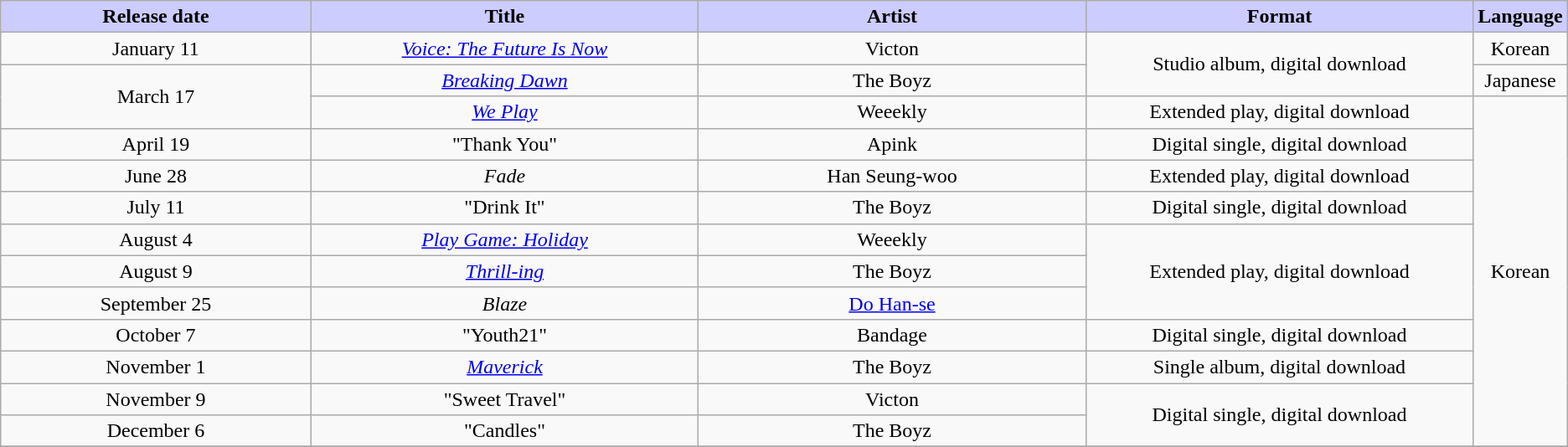<table class="wikitable" style="text-align:center">
<tr>
<th style="background:#CCF" width=20%>Release date</th>
<th style="background:#CCF" width=25%>Title</th>
<th style="background:#CCF" width=25%>Artist</th>
<th style="background:#CCF" width=25%>Format</th>
<th style="background:#CCF" width=25%>Language</th>
</tr>
<tr>
<td>January 11</td>
<td><em><a href='#'>Voice: The Future Is Now</a></em></td>
<td>Victon</td>
<td rowspan="2">Studio album, digital download</td>
<td>Korean</td>
</tr>
<tr>
<td rowspan="2">March 17</td>
<td><em><a href='#'>Breaking Dawn</a></em></td>
<td>The Boyz</td>
<td>Japanese</td>
</tr>
<tr>
<td><em><a href='#'>We Play</a></em></td>
<td>Weeekly</td>
<td>Extended play, digital download</td>
<td rowspan="11">Korean</td>
</tr>
<tr>
<td>April 19</td>
<td>"Thank You"</td>
<td>Apink</td>
<td>Digital single, digital download</td>
</tr>
<tr>
<td>June 28</td>
<td><em>Fade</em></td>
<td>Han Seung-woo</td>
<td>Extended play, digital download</td>
</tr>
<tr>
<td>July 11</td>
<td>"Drink It"</td>
<td>The Boyz</td>
<td>Digital single, digital download</td>
</tr>
<tr>
<td>August 4</td>
<td><em><a href='#'>Play Game: Holiday</a></em></td>
<td>Weeekly</td>
<td rowspan="3">Extended play, digital download</td>
</tr>
<tr>
<td>August 9</td>
<td><em><a href='#'>Thrill-ing</a></em></td>
<td>The Boyz</td>
</tr>
<tr>
<td>September 25</td>
<td><em>Blaze</em></td>
<td><a href='#'>Do Han-se</a></td>
</tr>
<tr>
<td>October 7</td>
<td>"Youth21"</td>
<td>Bandage</td>
<td>Digital single, digital download</td>
</tr>
<tr>
<td>November 1</td>
<td><em><a href='#'>Maverick</a></em></td>
<td>The Boyz</td>
<td>Single album, digital download</td>
</tr>
<tr>
<td>November 9</td>
<td>"Sweet Travel"</td>
<td>Victon</td>
<td rowspan="2">Digital single, digital download</td>
</tr>
<tr>
<td>December 6</td>
<td>"Candles"</td>
<td>The Boyz</td>
</tr>
<tr>
</tr>
</table>
